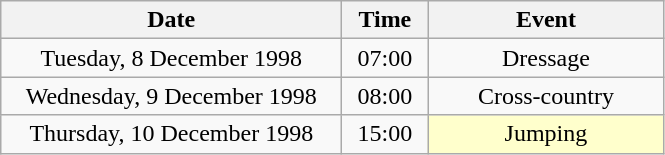<table class = "wikitable" style="text-align:center;">
<tr>
<th width=220>Date</th>
<th width=50>Time</th>
<th width=150>Event</th>
</tr>
<tr>
<td>Tuesday, 8 December 1998</td>
<td>07:00</td>
<td>Dressage</td>
</tr>
<tr>
<td>Wednesday, 9 December 1998</td>
<td>08:00</td>
<td>Cross-country</td>
</tr>
<tr>
<td>Thursday, 10 December 1998</td>
<td>15:00</td>
<td bgcolor=ffffcc>Jumping</td>
</tr>
</table>
